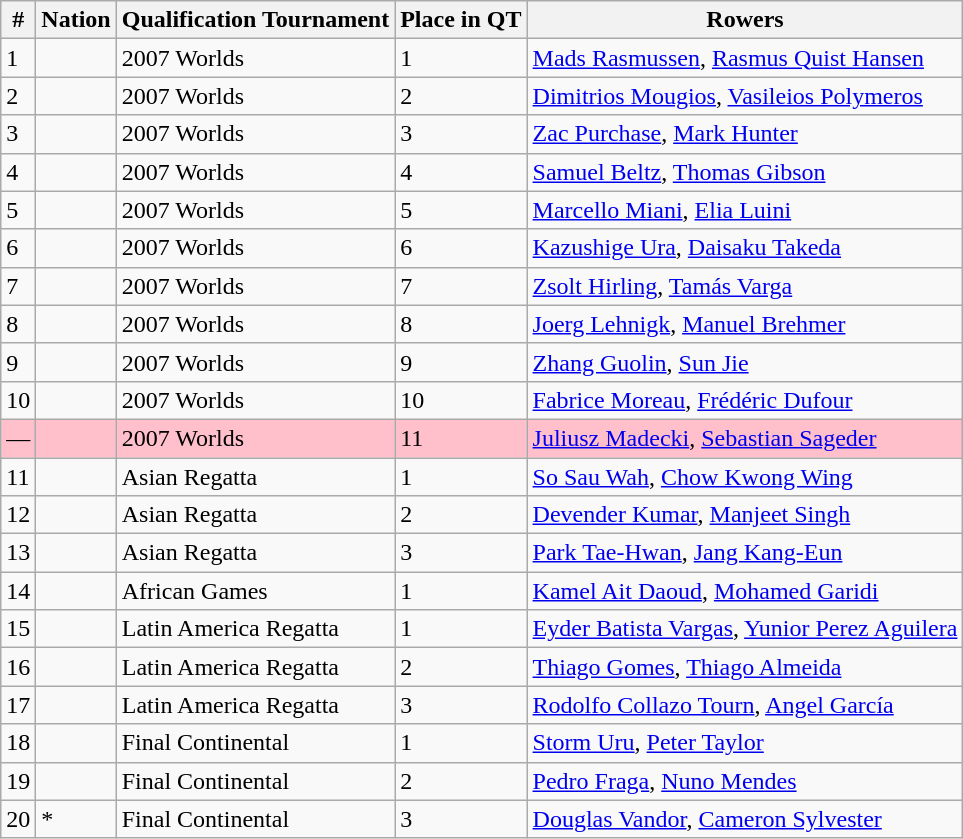<table class="wikitable">
<tr>
<th>#</th>
<th>Nation</th>
<th>Qualification Tournament</th>
<th>Place in QT</th>
<th>Rowers</th>
</tr>
<tr>
<td>1</td>
<td></td>
<td>2007 Worlds</td>
<td>1</td>
<td><a href='#'>Mads Rasmussen</a>, <a href='#'>Rasmus Quist Hansen</a></td>
</tr>
<tr>
<td>2</td>
<td></td>
<td>2007 Worlds</td>
<td>2</td>
<td><a href='#'>Dimitrios Mougios</a>, <a href='#'>Vasileios Polymeros</a></td>
</tr>
<tr>
<td>3</td>
<td></td>
<td>2007 Worlds</td>
<td>3</td>
<td><a href='#'>Zac Purchase</a>, <a href='#'>Mark Hunter</a></td>
</tr>
<tr>
<td>4</td>
<td></td>
<td>2007 Worlds</td>
<td>4</td>
<td><a href='#'>Samuel Beltz</a>, <a href='#'>Thomas Gibson</a></td>
</tr>
<tr>
<td>5</td>
<td></td>
<td>2007 Worlds</td>
<td>5</td>
<td><a href='#'>Marcello Miani</a>, <a href='#'>Elia Luini</a></td>
</tr>
<tr>
<td>6</td>
<td></td>
<td>2007 Worlds</td>
<td>6</td>
<td><a href='#'>Kazushige Ura</a>, <a href='#'>Daisaku Takeda</a></td>
</tr>
<tr>
<td>7</td>
<td></td>
<td>2007 Worlds</td>
<td>7</td>
<td><a href='#'>Zsolt Hirling</a>, <a href='#'>Tamás Varga</a></td>
</tr>
<tr>
<td>8</td>
<td></td>
<td>2007 Worlds</td>
<td>8</td>
<td><a href='#'>Joerg Lehnigk</a>, <a href='#'>Manuel Brehmer</a></td>
</tr>
<tr>
<td>9</td>
<td></td>
<td>2007 Worlds</td>
<td>9</td>
<td><a href='#'>Zhang Guolin</a>, <a href='#'>Sun Jie</a></td>
</tr>
<tr>
<td>10</td>
<td></td>
<td>2007 Worlds</td>
<td>10</td>
<td><a href='#'>Fabrice Moreau</a>, <a href='#'>Frédéric Dufour</a></td>
</tr>
<tr bgcolor=#FFC0CB>
<td>—</td>
<td></td>
<td>2007 Worlds</td>
<td>11</td>
<td><a href='#'>Juliusz Madecki</a>, <a href='#'>Sebastian Sageder</a></td>
</tr>
<tr>
<td>11</td>
<td></td>
<td>Asian Regatta</td>
<td>1</td>
<td><a href='#'>So Sau Wah</a>, <a href='#'>Chow Kwong Wing</a></td>
</tr>
<tr>
<td>12</td>
<td></td>
<td>Asian Regatta</td>
<td>2</td>
<td><a href='#'>Devender Kumar</a>, <a href='#'>Manjeet Singh</a></td>
</tr>
<tr>
<td>13</td>
<td></td>
<td>Asian Regatta</td>
<td>3</td>
<td><a href='#'>Park Tae-Hwan</a>, <a href='#'>Jang Kang-Eun</a></td>
</tr>
<tr>
<td>14</td>
<td></td>
<td>African Games</td>
<td>1</td>
<td><a href='#'>Kamel Ait Daoud</a>, <a href='#'>Mohamed Garidi</a></td>
</tr>
<tr>
<td>15</td>
<td></td>
<td>Latin America Regatta</td>
<td>1</td>
<td><a href='#'>Eyder Batista Vargas</a>, <a href='#'>Yunior Perez Aguilera</a></td>
</tr>
<tr>
<td>16</td>
<td></td>
<td>Latin America Regatta</td>
<td>2</td>
<td><a href='#'>Thiago Gomes</a>, <a href='#'>Thiago Almeida</a></td>
</tr>
<tr>
<td>17</td>
<td></td>
<td>Latin America Regatta</td>
<td>3</td>
<td><a href='#'>Rodolfo Collazo Tourn</a>, <a href='#'>Angel García</a></td>
</tr>
<tr>
<td>18</td>
<td></td>
<td>Final Continental</td>
<td>1</td>
<td><a href='#'>Storm Uru</a>, <a href='#'>Peter Taylor</a></td>
</tr>
<tr>
<td>19</td>
<td></td>
<td>Final Continental</td>
<td>2</td>
<td><a href='#'>Pedro Fraga</a>, <a href='#'>Nuno Mendes</a></td>
</tr>
<tr>
<td>20</td>
<td>*</td>
<td>Final Continental</td>
<td>3</td>
<td><a href='#'>Douglas Vandor</a>, <a href='#'>Cameron Sylvester</a></td>
</tr>
</table>
